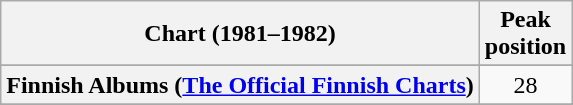<table class="wikitable sortable plainrowheaders" style="text-align:center">
<tr>
<th scope="col">Chart (1981–1982)</th>
<th scope="col">Peak<br> position</th>
</tr>
<tr>
</tr>
<tr>
<th scope="row">Finnish Albums (<a href='#'>The Official Finnish Charts</a>)</th>
<td align="center">28</td>
</tr>
<tr>
</tr>
<tr>
</tr>
<tr>
</tr>
</table>
